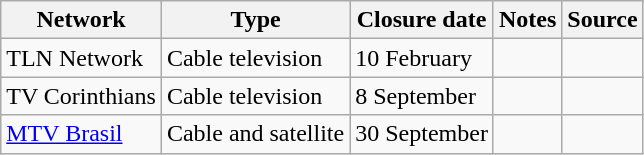<table class="wikitable sortable">
<tr>
<th>Network</th>
<th>Type</th>
<th>Closure date</th>
<th>Notes</th>
<th>Source</th>
</tr>
<tr>
<td>TLN Network</td>
<td>Cable television</td>
<td>10 February</td>
<td></td>
<td></td>
</tr>
<tr>
<td>TV Corinthians</td>
<td>Cable television</td>
<td>8 September</td>
<td></td>
<td></td>
</tr>
<tr>
<td><a href='#'>MTV Brasil</a></td>
<td>Cable and satellite</td>
<td>30 September</td>
<td></td>
<td></td>
</tr>
</table>
